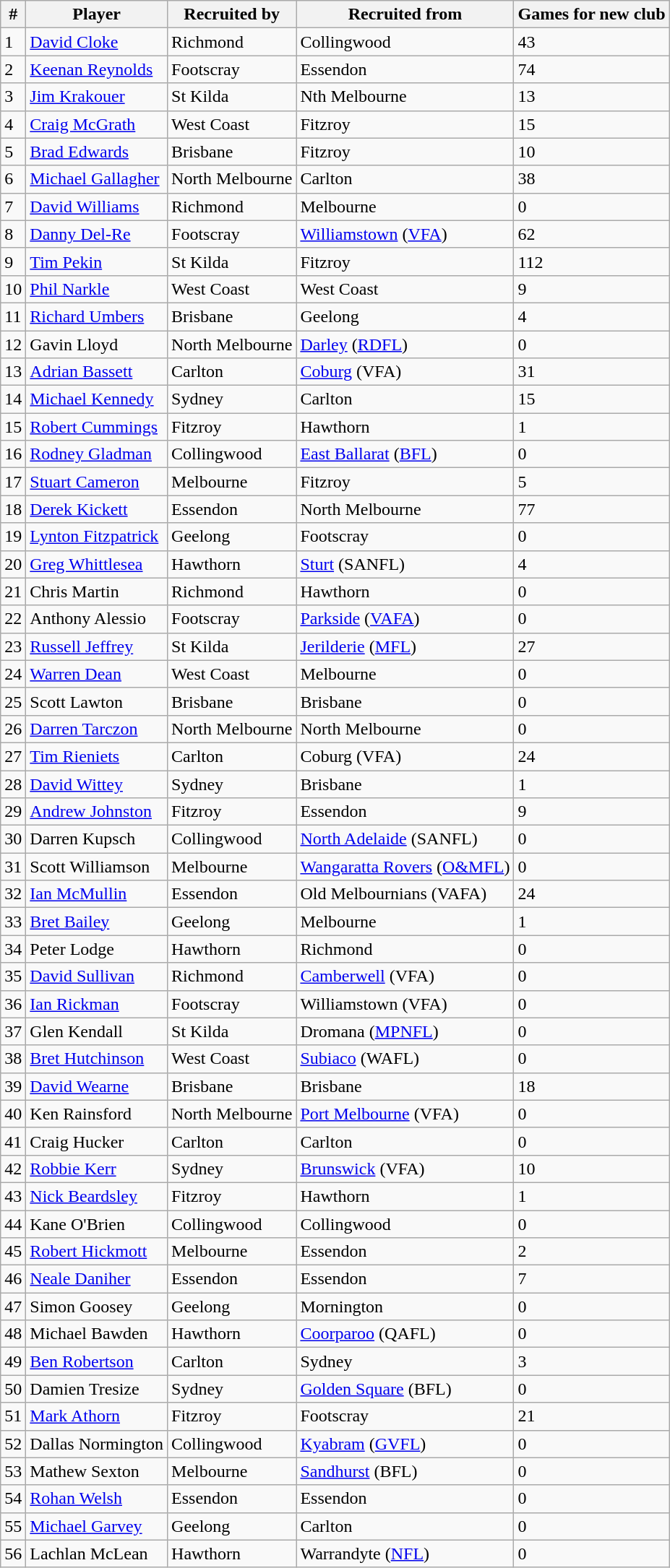<table class="wikitable sortable">
<tr>
<th>#</th>
<th>Player</th>
<th>Recruited by</th>
<th>Recruited from</th>
<th>Games for new club</th>
</tr>
<tr>
<td>1</td>
<td><a href='#'>David Cloke</a></td>
<td>Richmond</td>
<td>Collingwood</td>
<td>43</td>
</tr>
<tr>
<td>2</td>
<td><a href='#'>Keenan Reynolds</a></td>
<td>Footscray</td>
<td>Essendon</td>
<td>74</td>
</tr>
<tr>
<td>3</td>
<td><a href='#'>Jim Krakouer</a></td>
<td>St Kilda</td>
<td>Nth Melbourne</td>
<td>13</td>
</tr>
<tr>
<td>4</td>
<td><a href='#'>Craig McGrath</a></td>
<td>West Coast</td>
<td>Fitzroy</td>
<td>15</td>
</tr>
<tr>
<td>5</td>
<td><a href='#'>Brad Edwards</a></td>
<td>Brisbane</td>
<td>Fitzroy</td>
<td>10</td>
</tr>
<tr>
<td>6</td>
<td><a href='#'>Michael Gallagher</a></td>
<td>North Melbourne</td>
<td>Carlton</td>
<td>38</td>
</tr>
<tr>
<td>7</td>
<td><a href='#'>David Williams</a></td>
<td>Richmond</td>
<td>Melbourne</td>
<td>0</td>
</tr>
<tr>
<td>8</td>
<td><a href='#'>Danny Del-Re</a></td>
<td>Footscray</td>
<td><a href='#'>Williamstown</a> (<a href='#'>VFA</a>)</td>
<td>62</td>
</tr>
<tr>
<td>9</td>
<td><a href='#'>Tim Pekin</a></td>
<td>St Kilda</td>
<td>Fitzroy</td>
<td>112</td>
</tr>
<tr>
<td>10</td>
<td><a href='#'>Phil Narkle</a></td>
<td>West Coast</td>
<td>West Coast</td>
<td>9</td>
</tr>
<tr>
<td>11</td>
<td><a href='#'>Richard Umbers</a></td>
<td>Brisbane</td>
<td>Geelong</td>
<td>4</td>
</tr>
<tr>
<td>12</td>
<td>Gavin Lloyd</td>
<td>North Melbourne</td>
<td><a href='#'>Darley</a> (<a href='#'>RDFL</a>)</td>
<td>0</td>
</tr>
<tr>
<td>13</td>
<td><a href='#'>Adrian Bassett</a></td>
<td>Carlton</td>
<td><a href='#'>Coburg</a> (VFA)</td>
<td>31</td>
</tr>
<tr>
<td>14</td>
<td><a href='#'>Michael Kennedy</a></td>
<td>Sydney</td>
<td>Carlton</td>
<td>15</td>
</tr>
<tr>
<td>15</td>
<td><a href='#'>Robert Cummings</a></td>
<td>Fitzroy</td>
<td>Hawthorn</td>
<td>1</td>
</tr>
<tr>
<td>16</td>
<td><a href='#'>Rodney Gladman</a></td>
<td>Collingwood</td>
<td><a href='#'>East Ballarat</a> (<a href='#'>BFL</a>)</td>
<td>0</td>
</tr>
<tr>
<td>17</td>
<td><a href='#'>Stuart Cameron</a></td>
<td>Melbourne</td>
<td>Fitzroy</td>
<td>5</td>
</tr>
<tr>
<td>18</td>
<td><a href='#'>Derek Kickett</a></td>
<td>Essendon</td>
<td>North Melbourne</td>
<td>77</td>
</tr>
<tr>
<td>19</td>
<td><a href='#'>Lynton Fitzpatrick</a></td>
<td>Geelong</td>
<td>Footscray</td>
<td>0</td>
</tr>
<tr>
<td>20</td>
<td><a href='#'>Greg Whittlesea</a></td>
<td>Hawthorn</td>
<td><a href='#'>Sturt</a> (SANFL)</td>
<td>4</td>
</tr>
<tr>
<td>21</td>
<td>Chris Martin</td>
<td>Richmond</td>
<td>Hawthorn</td>
<td>0</td>
</tr>
<tr>
<td>22</td>
<td>Anthony Alessio</td>
<td>Footscray</td>
<td><a href='#'>Parkside</a> (<a href='#'>VAFA</a>)</td>
<td>0</td>
</tr>
<tr>
<td>23</td>
<td><a href='#'>Russell Jeffrey</a></td>
<td>St Kilda</td>
<td><a href='#'>Jerilderie</a> (<a href='#'>MFL</a>)</td>
<td>27</td>
</tr>
<tr>
<td>24</td>
<td><a href='#'>Warren Dean</a></td>
<td>West Coast</td>
<td>Melbourne</td>
<td>0</td>
</tr>
<tr>
<td>25</td>
<td>Scott Lawton</td>
<td>Brisbane</td>
<td>Brisbane</td>
<td>0</td>
</tr>
<tr>
<td>26</td>
<td><a href='#'>Darren Tarczon</a></td>
<td>North Melbourne</td>
<td>North Melbourne</td>
<td>0</td>
</tr>
<tr>
<td>27</td>
<td><a href='#'>Tim Rieniets</a></td>
<td>Carlton</td>
<td>Coburg (VFA)</td>
<td>24</td>
</tr>
<tr>
<td>28</td>
<td><a href='#'>David Wittey</a></td>
<td>Sydney</td>
<td>Brisbane</td>
<td>1</td>
</tr>
<tr>
<td>29</td>
<td><a href='#'>Andrew Johnston</a></td>
<td>Fitzroy</td>
<td>Essendon</td>
<td>9</td>
</tr>
<tr>
<td>30</td>
<td>Darren Kupsch</td>
<td>Collingwood</td>
<td><a href='#'>North Adelaide</a> (SANFL)</td>
<td>0</td>
</tr>
<tr>
<td>31</td>
<td>Scott Williamson</td>
<td>Melbourne</td>
<td><a href='#'>Wangaratta Rovers</a> (<a href='#'>O&MFL</a>)</td>
<td>0</td>
</tr>
<tr>
<td>32</td>
<td><a href='#'>Ian McMullin</a></td>
<td>Essendon</td>
<td>Old Melbournians (VAFA)</td>
<td>24</td>
</tr>
<tr>
<td>33</td>
<td><a href='#'>Bret Bailey</a></td>
<td>Geelong</td>
<td>Melbourne</td>
<td>1</td>
</tr>
<tr>
<td>34</td>
<td>Peter Lodge</td>
<td>Hawthorn</td>
<td>Richmond</td>
<td>0</td>
</tr>
<tr>
<td>35</td>
<td><a href='#'>David Sullivan</a></td>
<td>Richmond</td>
<td><a href='#'>Camberwell</a> (VFA)</td>
<td>0</td>
</tr>
<tr>
<td>36</td>
<td><a href='#'>Ian Rickman</a></td>
<td>Footscray</td>
<td>Williamstown (VFA)</td>
<td>0</td>
</tr>
<tr>
<td>37</td>
<td>Glen Kendall</td>
<td>St Kilda</td>
<td>Dromana (<a href='#'>MPNFL</a>)</td>
<td>0</td>
</tr>
<tr>
<td>38</td>
<td><a href='#'>Bret Hutchinson</a></td>
<td>West Coast</td>
<td><a href='#'>Subiaco</a> (WAFL)</td>
<td>0</td>
</tr>
<tr>
<td>39</td>
<td><a href='#'>David Wearne</a></td>
<td>Brisbane</td>
<td>Brisbane</td>
<td>18</td>
</tr>
<tr>
<td>40</td>
<td>Ken Rainsford</td>
<td>North Melbourne</td>
<td><a href='#'>Port Melbourne</a> (VFA)</td>
<td>0</td>
</tr>
<tr>
<td>41</td>
<td>Craig Hucker</td>
<td>Carlton</td>
<td>Carlton</td>
<td>0</td>
</tr>
<tr>
<td>42</td>
<td><a href='#'>Robbie Kerr</a></td>
<td>Sydney</td>
<td><a href='#'>Brunswick</a> (VFA)</td>
<td>10</td>
</tr>
<tr>
<td>43</td>
<td><a href='#'>Nick Beardsley</a></td>
<td>Fitzroy</td>
<td>Hawthorn</td>
<td>1</td>
</tr>
<tr>
<td>44</td>
<td>Kane O'Brien</td>
<td>Collingwood</td>
<td>Collingwood</td>
<td>0</td>
</tr>
<tr>
<td>45</td>
<td><a href='#'>Robert Hickmott</a></td>
<td>Melbourne</td>
<td>Essendon</td>
<td>2</td>
</tr>
<tr>
<td>46</td>
<td><a href='#'>Neale Daniher</a></td>
<td>Essendon</td>
<td>Essendon</td>
<td>7</td>
</tr>
<tr>
<td>47</td>
<td>Simon Goosey</td>
<td>Geelong</td>
<td>Mornington</td>
<td>0</td>
</tr>
<tr>
<td>48</td>
<td>Michael Bawden</td>
<td>Hawthorn</td>
<td><a href='#'>Coorparoo</a> (QAFL)</td>
<td>0</td>
</tr>
<tr>
<td>49</td>
<td><a href='#'>Ben Robertson</a></td>
<td>Carlton</td>
<td>Sydney</td>
<td>3</td>
</tr>
<tr>
<td>50</td>
<td>Damien Tresize</td>
<td>Sydney</td>
<td><a href='#'>Golden Square</a> (BFL)</td>
<td>0</td>
</tr>
<tr>
<td>51</td>
<td><a href='#'>Mark Athorn</a></td>
<td>Fitzroy</td>
<td>Footscray</td>
<td>21</td>
</tr>
<tr>
<td>52</td>
<td>Dallas Normington</td>
<td>Collingwood</td>
<td><a href='#'>Kyabram</a> (<a href='#'>GVFL</a>)</td>
<td>0</td>
</tr>
<tr>
<td>53</td>
<td>Mathew Sexton</td>
<td>Melbourne</td>
<td><a href='#'>Sandhurst</a> (BFL)</td>
<td>0</td>
</tr>
<tr>
<td>54</td>
<td><a href='#'>Rohan Welsh</a></td>
<td>Essendon</td>
<td>Essendon</td>
<td>0</td>
</tr>
<tr>
<td>55</td>
<td><a href='#'>Michael Garvey</a></td>
<td>Geelong</td>
<td>Carlton</td>
<td>0</td>
</tr>
<tr>
<td>56</td>
<td>Lachlan McLean</td>
<td>Hawthorn</td>
<td>Warrandyte (<a href='#'>NFL</a>)</td>
<td>0</td>
</tr>
</table>
